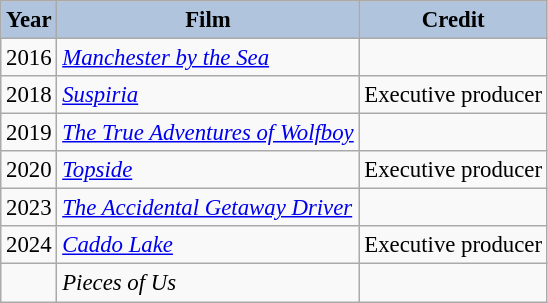<table class="wikitable" style="font-size: 95%;">
<tr>
<th style="background:#B0C4DE;">Year</th>
<th style="background:#B0C4DE;">Film</th>
<th style="background:#B0C4DE;">Credit</th>
</tr>
<tr>
<td>2016</td>
<td><em><a href='#'>Manchester by the Sea</a></em></td>
<td></td>
</tr>
<tr>
<td>2018</td>
<td><em><a href='#'>Suspiria</a></em></td>
<td>Executive producer</td>
</tr>
<tr>
<td>2019</td>
<td><em><a href='#'>The True Adventures of Wolfboy</a></em></td>
<td></td>
</tr>
<tr>
<td>2020</td>
<td><em><a href='#'>Topside</a></em></td>
<td>Executive producer</td>
</tr>
<tr>
<td>2023</td>
<td><em><a href='#'>The Accidental Getaway Driver</a></em></td>
<td></td>
</tr>
<tr>
<td>2024</td>
<td><em><a href='#'>Caddo Lake</a></em></td>
<td>Executive producer</td>
</tr>
<tr>
<td style="text-align:center"></td>
<td><em>Pieces of Us</em></td>
<td></td>
</tr>
</table>
